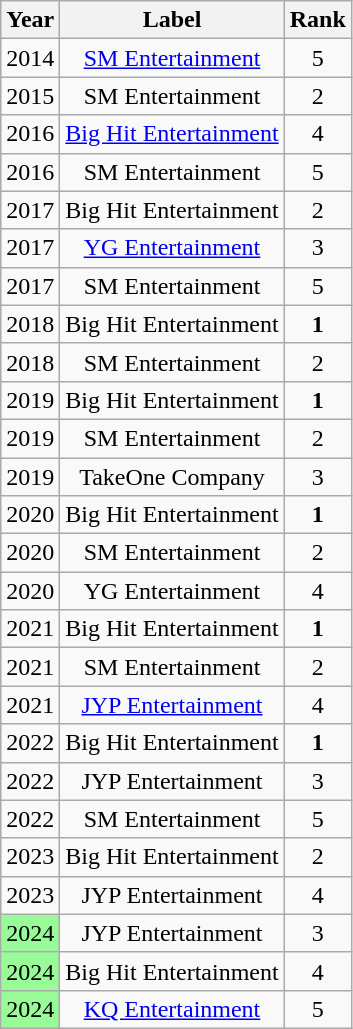<table class="wikitable sortable" style="text-align:center">
<tr>
<th>Year</th>
<th>Label</th>
<th>Rank</th>
</tr>
<tr>
<td>2014</td>
<td><a href='#'>SM Entertainment</a></td>
<td>5</td>
</tr>
<tr>
<td>2015</td>
<td>SM Entertainment</td>
<td>2</td>
</tr>
<tr>
<td>2016</td>
<td><a href='#'>Big Hit Entertainment</a></td>
<td>4</td>
</tr>
<tr>
<td>2016</td>
<td>SM Entertainment</td>
<td>5</td>
</tr>
<tr>
<td>2017</td>
<td>Big Hit Entertainment</td>
<td>2</td>
</tr>
<tr>
<td>2017</td>
<td><a href='#'>YG Entertainment</a></td>
<td>3</td>
</tr>
<tr>
<td>2017</td>
<td>SM Entertainment</td>
<td>5</td>
</tr>
<tr>
<td>2018</td>
<td>Big Hit Entertainment</td>
<td><span><strong>1</strong></span></td>
</tr>
<tr>
<td>2018</td>
<td>SM Entertainment</td>
<td>2</td>
</tr>
<tr>
<td>2019</td>
<td>Big Hit Entertainment</td>
<td><span><strong>1</strong></span></td>
</tr>
<tr>
<td>2019</td>
<td>SM Entertainment</td>
<td>2</td>
</tr>
<tr>
<td>2019</td>
<td>TakeOne Company</td>
<td>3</td>
</tr>
<tr>
<td>2020</td>
<td>Big Hit Entertainment</td>
<td><span><strong>1</strong></span></td>
</tr>
<tr>
<td>2020</td>
<td>SM Entertainment</td>
<td>2</td>
</tr>
<tr>
<td>2020</td>
<td>YG Entertainment</td>
<td>4</td>
</tr>
<tr>
<td>2021</td>
<td>Big Hit Entertainment</td>
<td><span><strong>1</strong></span></td>
</tr>
<tr>
<td>2021</td>
<td>SM Entertainment</td>
<td>2</td>
</tr>
<tr>
<td>2021</td>
<td><a href='#'>JYP Entertainment</a></td>
<td>4</td>
</tr>
<tr>
<td>2022</td>
<td>Big Hit Entertainment</td>
<td><span><strong>1</strong></span></td>
</tr>
<tr>
<td>2022</td>
<td>JYP Entertainment</td>
<td>3</td>
</tr>
<tr>
<td>2022</td>
<td>SM Entertainment</td>
<td>5</td>
</tr>
<tr>
<td>2023</td>
<td>Big Hit Entertainment</td>
<td>2</td>
</tr>
<tr>
<td>2023</td>
<td>JYP Entertainment</td>
<td>4</td>
</tr>
<tr>
<td style="background:palegreen">2024</td>
<td>JYP Entertainment</td>
<td>3</td>
</tr>
<tr>
<td style="background:palegreen">2024</td>
<td>Big Hit Entertainment</td>
<td>4</td>
</tr>
<tr>
<td style="background:palegreen">2024</td>
<td><a href='#'>KQ Entertainment</a></td>
<td>5</td>
</tr>
</table>
